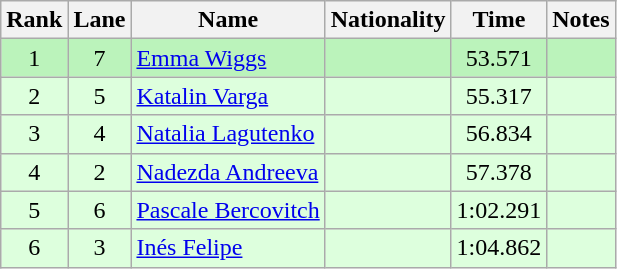<table class="wikitable" style="text-align:center;">
<tr>
<th>Rank</th>
<th>Lane</th>
<th>Name</th>
<th>Nationality</th>
<th>Time</th>
<th>Notes</th>
</tr>
<tr bgcolor=bbf3bb>
<td>1</td>
<td>7</td>
<td align=left><a href='#'>Emma Wiggs</a></td>
<td align=left></td>
<td>53.571</td>
<td></td>
</tr>
<tr bgcolor=ddffdd>
<td>2</td>
<td>5</td>
<td align=left><a href='#'>Katalin Varga</a></td>
<td align=left></td>
<td>55.317</td>
<td></td>
</tr>
<tr bgcolor=ddffdd>
<td>3</td>
<td>4</td>
<td align=left><a href='#'>Natalia Lagutenko</a></td>
<td align=left></td>
<td>56.834</td>
<td></td>
</tr>
<tr bgcolor=ddffdd>
<td>4</td>
<td>2</td>
<td align=left><a href='#'>Nadezda Andreeva</a></td>
<td align=left></td>
<td>57.378</td>
<td></td>
</tr>
<tr bgcolor=ddffdd>
<td>5</td>
<td>6</td>
<td align=left><a href='#'>Pascale Bercovitch</a></td>
<td align=left></td>
<td>1:02.291</td>
<td></td>
</tr>
<tr bgcolor=ddffdd>
<td>6</td>
<td>3</td>
<td align=left><a href='#'>Inés Felipe</a></td>
<td align=left></td>
<td>1:04.862</td>
<td></td>
</tr>
</table>
